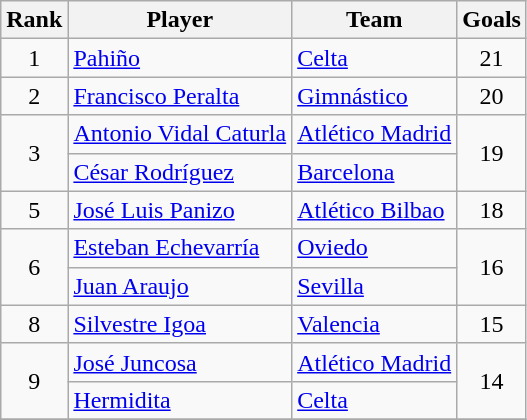<table class="wikitable">
<tr>
<th>Rank</th>
<th>Player</th>
<th>Team</th>
<th>Goals</th>
</tr>
<tr>
<td align=center>1</td>
<td> <a href='#'>Pahiño</a></td>
<td><a href='#'>Celta</a></td>
<td align=center>21</td>
</tr>
<tr>
<td align=center>2</td>
<td> <a href='#'>Francisco Peralta</a></td>
<td><a href='#'>Gimnástico</a></td>
<td align=center>20</td>
</tr>
<tr>
<td rowspan=2 align=center>3</td>
<td> <a href='#'>Antonio Vidal Caturla</a></td>
<td><a href='#'>Atlético Madrid</a></td>
<td rowspan=2 align=center>19</td>
</tr>
<tr>
<td> <a href='#'>César Rodríguez</a></td>
<td><a href='#'>Barcelona</a></td>
</tr>
<tr>
<td align=center>5</td>
<td> <a href='#'>José Luis Panizo</a></td>
<td><a href='#'>Atlético Bilbao</a></td>
<td align=center>18</td>
</tr>
<tr>
<td rowspan=2 align=center>6</td>
<td> <a href='#'>Esteban Echevarría</a></td>
<td><a href='#'>Oviedo</a></td>
<td rowspan=2 align=center>16</td>
</tr>
<tr>
<td> <a href='#'>Juan Araujo</a></td>
<td><a href='#'>Sevilla</a></td>
</tr>
<tr>
<td align=center>8</td>
<td> <a href='#'>Silvestre Igoa</a></td>
<td><a href='#'>Valencia</a></td>
<td align=center>15</td>
</tr>
<tr>
<td rowspan=2 align=center>9</td>
<td> <a href='#'>José Juncosa</a></td>
<td><a href='#'>Atlético Madrid</a></td>
<td rowspan=2 align=center>14</td>
</tr>
<tr>
<td> <a href='#'>Hermidita</a></td>
<td><a href='#'>Celta</a></td>
</tr>
<tr>
</tr>
</table>
